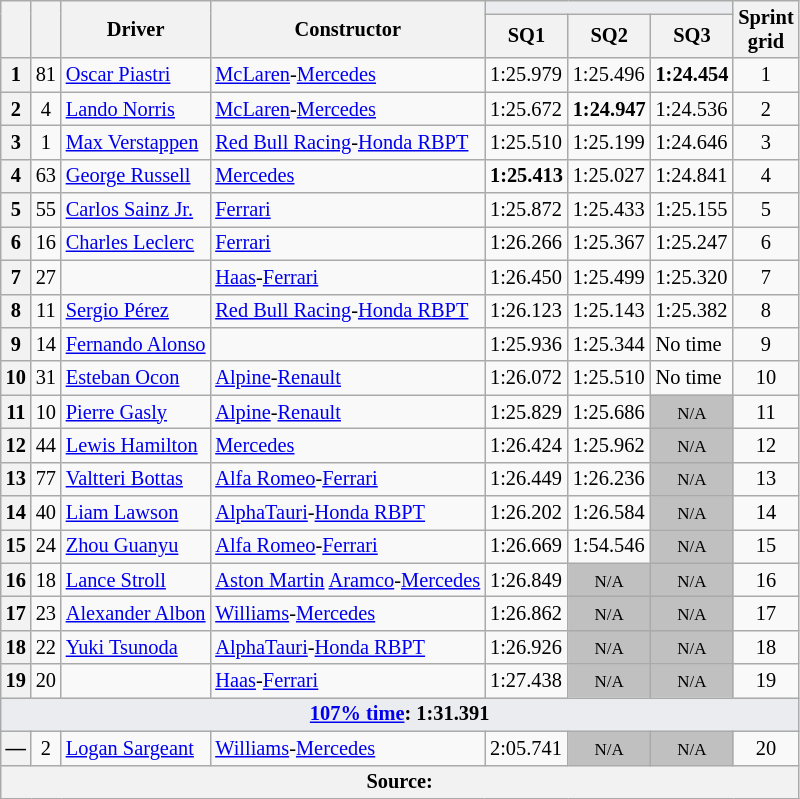<table class="wikitable sortable" style="font-size: 85%;">
<tr>
<th rowspan="2"></th>
<th rowspan="2"></th>
<th rowspan="2">Driver</th>
<th rowspan="2">Constructor</th>
<th colspan="3" style="background:#eaecf0; text-align:center;"></th>
<th rowspan="2">Sprint<br>grid</th>
</tr>
<tr>
<th scope="col">SQ1</th>
<th scope="col">SQ2</th>
<th scope="col">SQ3</th>
</tr>
<tr>
<th scope="row">1</th>
<td align="center">81</td>
<td data-sort-value="pia"> <a href='#'>Oscar Piastri</a></td>
<td><a href='#'>McLaren</a>-<a href='#'>Mercedes</a></td>
<td>1:25.979</td>
<td>1:25.496</td>
<td><strong>1:24.454</strong></td>
<td align="center">1</td>
</tr>
<tr>
<th scope="row">2</th>
<td align="center">4</td>
<td data-sort-value="nor"> <a href='#'>Lando Norris</a></td>
<td><a href='#'>McLaren</a>-<a href='#'>Mercedes</a></td>
<td>1:25.672</td>
<td><strong>1:24.947</strong></td>
<td>1:24.536</td>
<td align="center">2</td>
</tr>
<tr>
<th scope="row">3</th>
<td align="center">1</td>
<td data-sort-value="ver"> <a href='#'>Max Verstappen</a></td>
<td><a href='#'>Red Bull Racing</a>-<a href='#'>Honda RBPT</a></td>
<td>1:25.510</td>
<td>1:25.199</td>
<td>1:24.646</td>
<td align="center">3</td>
</tr>
<tr>
<th scope="row">4</th>
<td align="center">63</td>
<td data-sort-value="rus"> <a href='#'>George Russell</a></td>
<td><a href='#'>Mercedes</a></td>
<td><strong>1:25.413</strong></td>
<td>1:25.027</td>
<td>1:24.841</td>
<td align="center">4</td>
</tr>
<tr>
<th scope="row">5</th>
<td align="center">55</td>
<td data-sort-value="sai"> <a href='#'>Carlos Sainz Jr.</a></td>
<td><a href='#'>Ferrari</a></td>
<td>1:25.872</td>
<td>1:25.433</td>
<td>1:25.155</td>
<td align="center">5</td>
</tr>
<tr>
<th scope="row">6</th>
<td align="center">16</td>
<td data-sort-value="lec"> <a href='#'>Charles Leclerc</a></td>
<td><a href='#'>Ferrari</a></td>
<td>1:26.266</td>
<td>1:25.367</td>
<td>1:25.247</td>
<td align="center">6</td>
</tr>
<tr>
<th scope="row">7</th>
<td align="center">27</td>
<td data-sort-value="hul"></td>
<td><a href='#'>Haas</a>-<a href='#'>Ferrari</a></td>
<td>1:26.450</td>
<td>1:25.499</td>
<td>1:25.320</td>
<td align="center">7</td>
</tr>
<tr>
<th scope="row">8</th>
<td align="center">11</td>
<td data-sort-value="per"> <a href='#'>Sergio Pérez</a></td>
<td><a href='#'>Red Bull Racing</a>-<a href='#'>Honda RBPT</a></td>
<td>1:26.123</td>
<td>1:25.143</td>
<td>1:25.382</td>
<td align="center">8</td>
</tr>
<tr>
<th scope="row">9</th>
<td align="center">14</td>
<td data-sort-value="alo"> <a href='#'>Fernando Alonso</a></td>
<td></td>
<td>1:25.936</td>
<td>1:25.344</td>
<td>No time</td>
<td align="center">9</td>
</tr>
<tr>
<th scope="row">10</th>
<td align="center">31</td>
<td data-sort-value="oco"> <a href='#'>Esteban Ocon</a></td>
<td><a href='#'>Alpine</a>-<a href='#'>Renault</a></td>
<td>1:26.072</td>
<td>1:25.510</td>
<td>No time</td>
<td align="center">10</td>
</tr>
<tr>
<th scope="row">11</th>
<td align="center">10</td>
<td data-sort-value="gas"> <a href='#'>Pierre Gasly</a></td>
<td><a href='#'>Alpine</a>-<a href='#'>Renault</a></td>
<td>1:25.829</td>
<td>1:25.686</td>
<td style="background: silver" align="center" data-sort-value="20"><small>N/A</small></td>
<td align="center">11</td>
</tr>
<tr>
<th scope="row">12</th>
<td align="center">44</td>
<td data-sort-value="ham"> <a href='#'>Lewis Hamilton</a></td>
<td><a href='#'>Mercedes</a></td>
<td>1:26.424</td>
<td>1:25.962</td>
<td style="background: silver" align="center" data-sort-value="20"><small>N/A</small></td>
<td align="center">12</td>
</tr>
<tr>
<th scope="row">13</th>
<td align="center">77</td>
<td data-sort-value="bot"> <a href='#'>Valtteri Bottas</a></td>
<td><a href='#'>Alfa Romeo</a>-<a href='#'>Ferrari</a></td>
<td>1:26.449</td>
<td>1:26.236</td>
<td style="background: silver" align="center" data-sort-value="20"><small>N/A</small></td>
<td align="center">13</td>
</tr>
<tr>
<th scope="row">14</th>
<td align="center">40</td>
<td data-sort-value="law"> <a href='#'>Liam Lawson</a></td>
<td><a href='#'>AlphaTauri</a>-<a href='#'>Honda RBPT</a></td>
<td>1:26.202</td>
<td>1:26.584</td>
<td style="background: silver" align="center" data-sort-value="20"><small>N/A</small></td>
<td align="center">14</td>
</tr>
<tr>
<th scope="row">15</th>
<td align="center">24</td>
<td data-sort-value="zho"> <a href='#'>Zhou Guanyu</a></td>
<td><a href='#'>Alfa Romeo</a>-<a href='#'>Ferrari</a></td>
<td>1:26.669</td>
<td>1:54.546</td>
<td style="background: silver" align="center" data-sort-value="20"><small>N/A</small></td>
<td align="center">15</td>
</tr>
<tr>
<th scope="row">16</th>
<td align="center">18</td>
<td data-sort-value="str"> <a href='#'>Lance Stroll</a></td>
<td><a href='#'>Aston Martin</a> <a href='#'>Aramco</a>-<a href='#'>Mercedes</a></td>
<td>1:26.849</td>
<td style="background: silver" align="center" data-sort-value="20"><small>N/A</small></td>
<td style="background: silver" align="center" data-sort-value="20"><small>N/A</small></td>
<td align="center">16</td>
</tr>
<tr>
<th scope="row">17</th>
<td align="center">23</td>
<td data-sort-value="alb"> <a href='#'>Alexander Albon</a></td>
<td><a href='#'>Williams</a>-<a href='#'>Mercedes</a></td>
<td>1:26.862</td>
<td style="background: silver" align="center" data-sort-value="20"><small>N/A</small></td>
<td style="background: silver" align="center" data-sort-value="20"><small>N/A</small></td>
<td align="center">17</td>
</tr>
<tr>
<th scope="row">18</th>
<td align="center">22</td>
<td data-sort-value="tsu"> <a href='#'>Yuki Tsunoda</a></td>
<td><a href='#'>AlphaTauri</a>-<a href='#'>Honda RBPT</a></td>
<td>1:26.926</td>
<td style="background: silver" align="center" data-sort-value="20"><small>N/A</small></td>
<td style="background: silver" align="center" data-sort-value="20"><small>N/A</small></td>
<td align="center">18</td>
</tr>
<tr>
<th scope="row">19</th>
<td align="center">20</td>
<td data-sort-value="mag"></td>
<td><a href='#'>Haas</a>-<a href='#'>Ferrari</a></td>
<td>1:27.438</td>
<td style="background: silver" align="center" data-sort-value="20"><small>N/A</small></td>
<td style="background: silver" align="center" data-sort-value="20"><small>N/A</small></td>
<td align="center">19</td>
</tr>
<tr class="sortbottom">
<td colspan="8" style="background-color:#eaecf0;text-align:center"><strong><a href='#'>107% time</a>: 1:31.391</strong></td>
</tr>
<tr class="sortbottom">
<th scope="row">—</th>
<td align="center">2</td>
<td data-sort-value="sar"> <a href='#'>Logan Sargeant</a></td>
<td><a href='#'>Williams</a>-<a href='#'>Mercedes</a></td>
<td>2:05.741</td>
<td data-sort-value="18" align="center" style="background: silver"><small>N/A</small></td>
<td data-sort-value="18" align="center" style="background: silver"><small>N/A</small></td>
<td align="center">20</td>
</tr>
<tr>
<th colspan="8">Source:</th>
</tr>
</table>
